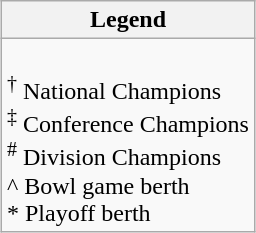<table class="wikitable"  style="margin:1em auto;">
<tr>
<th>Legend</th>
</tr>
<tr>
<td><br> <sup>†</sup> National Champions<br>
 <sup>‡</sup> Conference Champions<br>
 <sup>#</sup> Division Champions<br>
 ^ Bowl game berth<br>
 * Playoff berth<br></td>
</tr>
</table>
